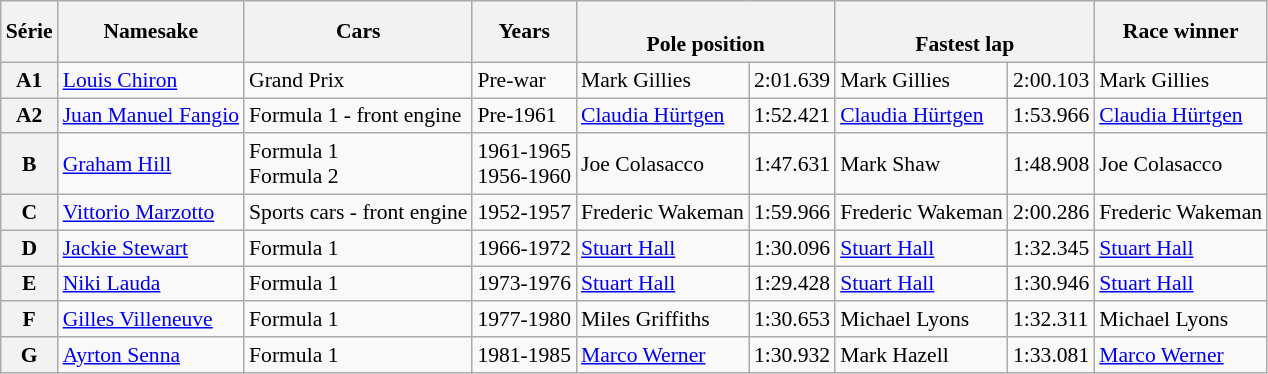<table class="wikitable" style="font-size:90%">
<tr>
<th>Série</th>
<th>Namesake</th>
<th>Cars</th>
<th>Years</th>
<th colspan=2><br>Pole position</th>
<th colspan=2><br>Fastest lap</th>
<th>Race winner</th>
</tr>
<tr>
<th>A1</th>
<td><a href='#'>Louis Chiron</a></td>
<td>Grand Prix</td>
<td>Pre-war</td>
<td align=left> Mark Gillies</td>
<td>2:01.639</td>
<td align=left> Mark Gillies</td>
<td>2:00.103</td>
<td align=left> Mark Gillies</td>
</tr>
<tr>
<th>A2</th>
<td><a href='#'>Juan Manuel Fangio</a></td>
<td>Formula 1 - front engine</td>
<td>Pre-1961</td>
<td align=left> <a href='#'>Claudia Hürtgen</a></td>
<td>1:52.421</td>
<td align=left> <a href='#'>Claudia Hürtgen</a></td>
<td>1:53.966</td>
<td align=left> <a href='#'>Claudia Hürtgen</a></td>
</tr>
<tr>
<th>B</th>
<td><a href='#'>Graham Hill</a></td>
<td>Formula 1<br>Formula 2</td>
<td>1961-1965<br>1956-1960</td>
<td align=left> Joe Colasacco</td>
<td>1:47.631</td>
<td align=left> Mark Shaw</td>
<td>1:48.908</td>
<td align=left> Joe Colasacco</td>
</tr>
<tr>
<th>C</th>
<td><a href='#'>Vittorio Marzotto</a></td>
<td>Sports cars - front engine</td>
<td>1952-1957</td>
<td align=left> Frederic Wakeman</td>
<td>1:59.966</td>
<td align=left> Frederic Wakeman</td>
<td>2:00.286</td>
<td align=left> Frederic Wakeman</td>
</tr>
<tr>
<th>D</th>
<td><a href='#'>Jackie Stewart</a></td>
<td>Formula 1</td>
<td>1966-1972</td>
<td align=left> <a href='#'>Stuart Hall</a></td>
<td>1:30.096</td>
<td align=left> <a href='#'>Stuart Hall</a></td>
<td>1:32.345</td>
<td align=left> <a href='#'>Stuart Hall</a></td>
</tr>
<tr>
<th>E</th>
<td><a href='#'>Niki Lauda</a></td>
<td>Formula 1</td>
<td>1973-1976</td>
<td align=left> <a href='#'>Stuart Hall</a></td>
<td>1:29.428</td>
<td align=left> <a href='#'>Stuart Hall</a></td>
<td>1:30.946</td>
<td align=left> <a href='#'>Stuart Hall</a></td>
</tr>
<tr>
<th>F</th>
<td><a href='#'>Gilles Villeneuve</a></td>
<td>Formula 1</td>
<td>1977-1980</td>
<td align=left> Miles Griffiths</td>
<td>1:30.653</td>
<td align=left> Michael Lyons</td>
<td>1:32.311</td>
<td align=left> Michael Lyons</td>
</tr>
<tr>
<th>G</th>
<td><a href='#'>Ayrton Senna</a></td>
<td>Formula 1</td>
<td>1981-1985</td>
<td align=left> <a href='#'>Marco Werner</a></td>
<td>1:30.932</td>
<td align=left> Mark Hazell</td>
<td>1:33.081</td>
<td align=left> <a href='#'>Marco Werner</a></td>
</tr>
</table>
